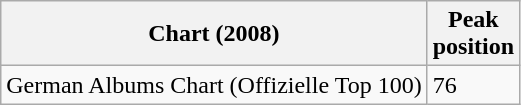<table class="wikitable">
<tr>
<th>Chart (2008)</th>
<th>Peak<br>position</th>
</tr>
<tr>
<td>German Albums Chart (Offizielle Top 100)</td>
<td>76</td>
</tr>
</table>
